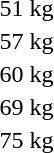<table>
<tr>
<td rowspan=2>51 kg</td>
<td rowspan=2></td>
<td rowspan=2></td>
<td></td>
</tr>
<tr>
<td></td>
</tr>
<tr>
<td rowspan=2>57 kg</td>
<td rowspan=2></td>
<td rowspan=2></td>
<td></td>
</tr>
<tr>
<td></td>
</tr>
<tr>
<td rowspan=2>60 kg</td>
<td rowspan=2></td>
<td rowspan=2></td>
<td></td>
</tr>
<tr>
<td></td>
</tr>
<tr>
<td rowspan=2>69 kg</td>
<td rowspan=2></td>
<td rowspan=2></td>
<td></td>
</tr>
<tr>
<td></td>
</tr>
<tr>
<td rowspan=2>75 kg</td>
<td rowspan=2></td>
<td rowspan=2></td>
<td></td>
</tr>
<tr>
<td></td>
</tr>
<tr>
</tr>
</table>
